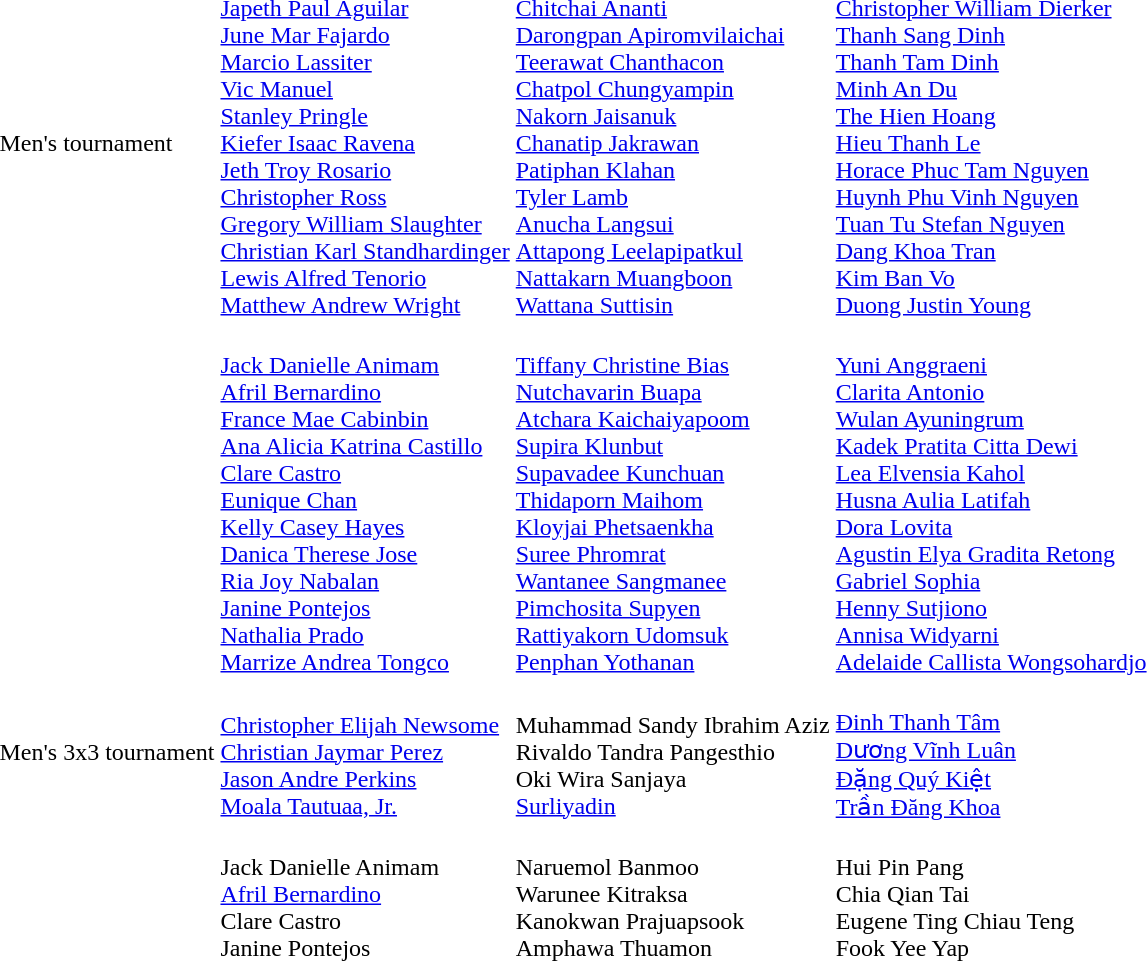<table>
<tr>
<td>Men's tournament<br></td>
<td nowrap=true> <br> <a href='#'>Japeth Paul Aguilar</a> <br> <a href='#'>June Mar Fajardo</a> <br> <a href='#'>Marcio Lassiter</a> <br> <a href='#'>Vic Manuel</a> <br> <a href='#'>Stanley Pringle</a> <br> <a href='#'>Kiefer Isaac Ravena</a> <br> <a href='#'>Jeth Troy Rosario</a> <br> <a href='#'>Christopher Ross</a> <br> <a href='#'>Gregory William Slaughter</a> <br> <a href='#'>Christian Karl Standhardinger</a> <br> <a href='#'>Lewis Alfred Tenorio</a> <br> <a href='#'>Matthew Andrew Wright</a></td>
<td nowrap=true> <br> <a href='#'>Chitchai Ananti</a> <br> <a href='#'>Darongpan Apiromvilaichai</a> <br> <a href='#'>Teerawat Chanthacon</a> <br> <a href='#'>Chatpol Chungyampin</a> <br> <a href='#'>Nakorn Jaisanuk</a> <br> <a href='#'>Chanatip Jakrawan</a> <br> <a href='#'>Patiphan Klahan</a> <br> <a href='#'>Tyler Lamb</a> <br> <a href='#'>Anucha Langsui</a> <br> <a href='#'>Attapong Leelapipatkul</a> <br> <a href='#'>Nattakarn Muangboon</a> <br> <a href='#'>Wattana Suttisin</a></td>
<td nowrap=true> <br> <a href='#'>Christopher William Dierker</a> <br> <a href='#'>Thanh Sang Dinh</a> <br> <a href='#'>Thanh Tam Dinh</a> <br> <a href='#'>Minh An Du</a> <br> <a href='#'>The Hien Hoang</a> <br> <a href='#'>Hieu Thanh Le</a> <br> <a href='#'>Horace Phuc Tam Nguyen</a> <br> <a href='#'>Huynh Phu Vinh Nguyen</a> <br> <a href='#'>Tuan Tu Stefan Nguyen</a> <br> <a href='#'>Dang Khoa Tran</a> <br> <a href='#'>Kim Ban Vo</a> <br> <a href='#'>Duong Justin Young</a></td>
</tr>
<tr>
<td><br></td>
<td nowrap=true> <br> <a href='#'>Jack Danielle Animam</a> <br> <a href='#'>Afril Bernardino</a> <br> <a href='#'>France Mae Cabinbin</a> <br> <a href='#'>Ana Alicia Katrina Castillo</a> <br> <a href='#'>Clare Castro</a> <br> <a href='#'>Eunique Chan</a> <br> <a href='#'>Kelly Casey Hayes</a> <br> <a href='#'>Danica Therese Jose</a> <br> <a href='#'>Ria Joy Nabalan</a> <br> <a href='#'>Janine Pontejos</a> <br> <a href='#'>Nathalia Prado</a> <br> <a href='#'>Marrize Andrea Tongco</a></td>
<td nowrap=true> <br> <a href='#'>Tiffany Christine Bias</a> <br> <a href='#'>Nutchavarin Buapa</a> <br> <a href='#'>Atchara Kaichaiyapoom</a> <br> <a href='#'>Supira Klunbut</a> <br> <a href='#'>Supavadee Kunchuan</a> <br> <a href='#'>Thidaporn Maihom</a> <br> <a href='#'>Kloyjai Phetsaenkha</a> <br> <a href='#'>Suree Phromrat</a> <br> <a href='#'>Wantanee Sangmanee</a> <br> <a href='#'>Pimchosita Supyen</a> <br> <a href='#'>Rattiyakorn Udomsuk</a> <br> <a href='#'>Penphan Yothanan</a></td>
<td nowrap=true> <br> <a href='#'>Yuni Anggraeni</a> <br> <a href='#'>Clarita Antonio</a> <br> <a href='#'>Wulan Ayuningrum</a> <br> <a href='#'>Kadek Pratita Citta Dewi</a> <br> <a href='#'>Lea Elvensia Kahol</a> <br> <a href='#'>Husna Aulia Latifah</a> <br> <a href='#'>Dora Lovita</a> <br> <a href='#'>Agustin Elya Gradita Retong</a> <br> <a href='#'>Gabriel Sophia</a> <br> <a href='#'>Henny Sutjiono</a> <br> <a href='#'>Annisa Widyarni</a> <br> <a href='#'>Adelaide Callista Wongsohardjo</a></td>
</tr>
<tr>
<td>Men's 3x3 tournament<br></td>
<td nowrap=true><br><a href='#'>Christopher Elijah Newsome</a><br><a href='#'>Christian Jaymar Perez</a><br><a href='#'>Jason Andre Perkins</a><br><a href='#'>Moala Tautuaa, Jr.</a></td>
<td nowrap=true><br>Muhammad Sandy Ibrahim Aziz<br>Rivaldo Tandra Pangesthio<br>Oki Wira Sanjaya<br><a href='#'>Surliyadin</a></td>
<td nowrap=true><br><a href='#'>Đinh Thanh Tâm</a><br><a href='#'>Dương Vĩnh Luân</a><br><a href='#'>Đặng Quý Kiệt</a><br><a href='#'>Trần Đăng Khoa</a></td>
</tr>
<tr>
<td><br></td>
<td nowrap=true><br>Jack Danielle Animam<br><a href='#'>Afril Bernardino</a><br>Clare Castro<br>Janine Pontejos</td>
<td nowrap=true><br>Naruemol Banmoo<br>Warunee Kitraksa<br>Kanokwan Prajuapsook<br>Amphawa Thuamon</td>
<td nowrap=true><br>Hui Pin Pang<br>Chia Qian Tai<br>Eugene Ting Chiau Teng<br>Fook Yee Yap</td>
</tr>
</table>
